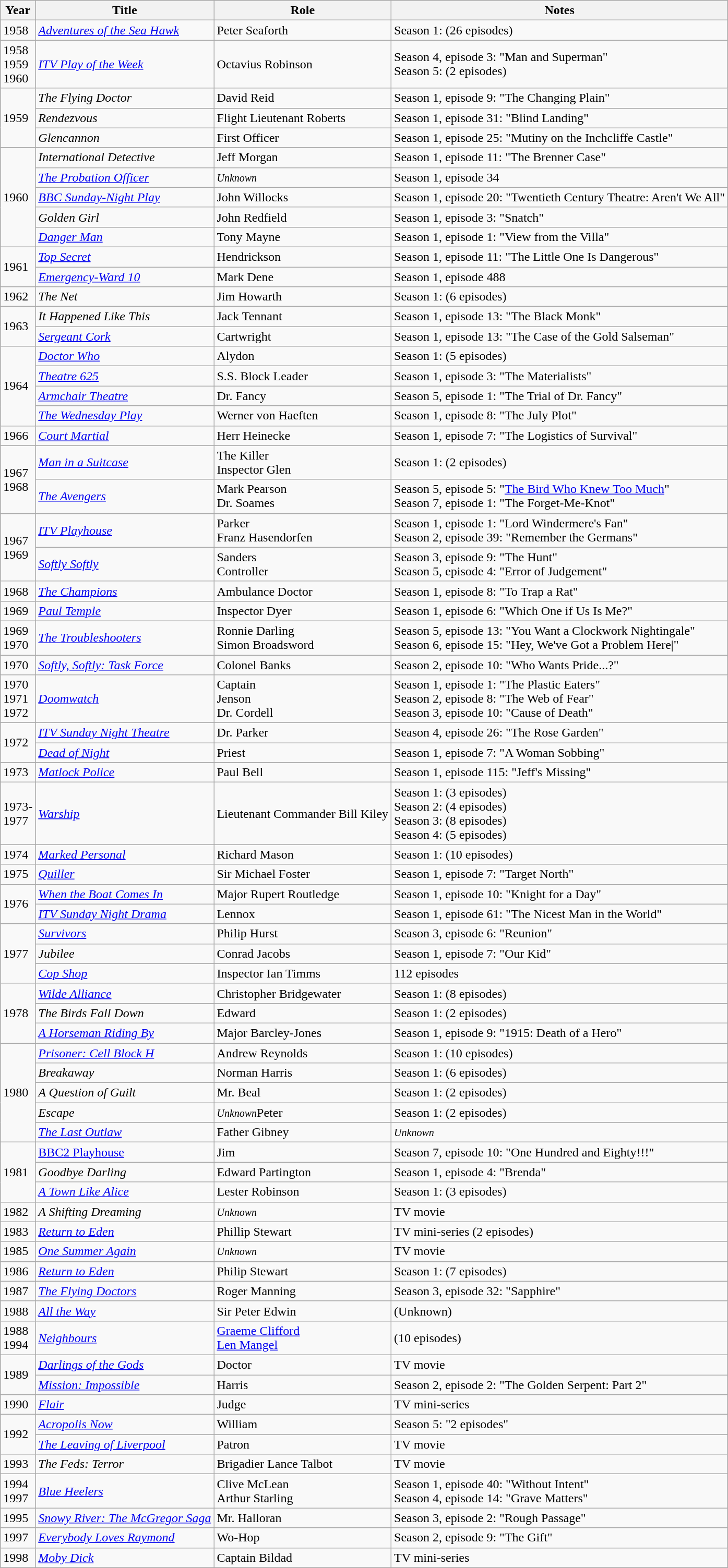<table class="wikitable sortable jquery-tablesorter">
<tr>
<th>Year</th>
<th>Title</th>
<th>Role</th>
<th>Notes</th>
</tr>
<tr>
<td>1958</td>
<td><em><a href='#'>Adventures of the Sea Hawk</a></em></td>
<td>Peter Seaforth</td>
<td>Season 1: (26 episodes)</td>
</tr>
<tr>
<td>1958<br>1959<br>1960</td>
<td><em><a href='#'>ITV Play of the Week</a></em></td>
<td>Octavius Robinson</td>
<td>Season 4, episode 3: "Man and Superman"<br>Season 5: (2 episodes)</td>
</tr>
<tr>
<td rowspan="3">1959</td>
<td><em>The Flying Doctor</em></td>
<td>David Reid</td>
<td>Season 1, episode 9: "The Changing Plain"</td>
</tr>
<tr>
<td><em>Rendezvous</em></td>
<td>Flight Lieutenant Roberts</td>
<td>Season 1, episode 31: "Blind Landing"</td>
</tr>
<tr>
<td><em>Glencannon</em></td>
<td>First Officer</td>
<td>Season 1, episode 25: "Mutiny on the Inchcliffe Castle"</td>
</tr>
<tr>
<td rowspan="5">1960</td>
<td><em>International Detective</em></td>
<td>Jeff Morgan</td>
<td>Season 1, episode 11: "The Brenner Case"</td>
</tr>
<tr>
<td><em><a href='#'>The Probation Officer</a></em></td>
<td><small><em>Unknown</em></small></td>
<td>Season 1, episode 34</td>
</tr>
<tr>
<td><em><a href='#'>BBC Sunday-Night Play</a></em></td>
<td>John Willocks</td>
<td>Season 1, episode 20: "Twentieth Century Theatre: Aren't We All"</td>
</tr>
<tr>
<td><em>Golden Girl</em></td>
<td>John Redfield</td>
<td>Season 1, episode 3: "Snatch"</td>
</tr>
<tr>
<td><em><a href='#'>Danger Man</a></em></td>
<td>Tony Mayne</td>
<td>Season 1, episode 1: "View from the Villa"</td>
</tr>
<tr>
<td rowspan="2">1961</td>
<td><em><a href='#'>Top Secret</a></em></td>
<td>Hendrickson</td>
<td>Season 1, episode 11: "The Little One Is Dangerous"</td>
</tr>
<tr>
<td><em><a href='#'>Emergency-Ward 10</a></em></td>
<td>Mark Dene</td>
<td>Season 1, episode 488</td>
</tr>
<tr>
<td>1962</td>
<td><em>The Net</em></td>
<td>Jim Howarth</td>
<td>Season 1: (6 episodes)</td>
</tr>
<tr>
<td rowspan="2">1963</td>
<td><em>It Happened Like This</em></td>
<td>Jack Tennant</td>
<td>Season 1, episode 13: "The Black Monk"</td>
</tr>
<tr>
<td><em><a href='#'>Sergeant Cork</a></em></td>
<td>Cartwright</td>
<td>Season 1, episode 13: "The Case of the Gold Salseman"</td>
</tr>
<tr>
<td rowspan="4">1964</td>
<td><em><a href='#'>Doctor Who</a></em></td>
<td>Alydon</td>
<td>Season 1: (5 episodes)</td>
</tr>
<tr>
<td><em><a href='#'>Theatre 625</a></em></td>
<td>S.S. Block Leader</td>
<td>Season 1, episode 3: "The Materialists"</td>
</tr>
<tr>
<td><em><a href='#'>Armchair Theatre</a></em></td>
<td>Dr. Fancy</td>
<td>Season 5, episode 1: "The Trial of Dr. Fancy"</td>
</tr>
<tr>
<td><em><a href='#'>The Wednesday Play</a></em></td>
<td>Werner von Haeften</td>
<td>Season 1, episode 8: "The July Plot"</td>
</tr>
<tr>
<td>1966</td>
<td><em><a href='#'>Court Martial</a></em></td>
<td>Herr Heinecke</td>
<td>Season 1, episode 7: "The Logistics of Survival"</td>
</tr>
<tr>
<td rowspan="2">1967<br>1968</td>
<td><em><a href='#'>Man in a Suitcase</a></em></td>
<td>The Killer<br>Inspector Glen</td>
<td>Season 1: (2 episodes)</td>
</tr>
<tr>
<td><em><a href='#'>The Avengers</a></em></td>
<td>Mark Pearson<br>Dr. Soames</td>
<td>Season 5, episode 5: "<a href='#'>The Bird Who Knew Too Much</a>"<br>Season 7, episode 1: "The Forget-Me-Knot"</td>
</tr>
<tr>
<td rowspan="2">1967<br>1969</td>
<td><em><a href='#'>ITV Playhouse</a></em></td>
<td>Parker<br>Franz Hasendorfen</td>
<td>Season 1, episode 1: "Lord Windermere's Fan"<br>Season 2, episode 39: "Remember the Germans"</td>
</tr>
<tr>
<td><em><a href='#'>Softly Softly</a></em></td>
<td>Sanders<br>Controller</td>
<td>Season 3, episode 9: "The Hunt"<br>Season 5, episode 4: "Error of Judgement"</td>
</tr>
<tr>
<td>1968</td>
<td><em><a href='#'>The Champions</a></em></td>
<td>Ambulance Doctor</td>
<td>Season 1, episode 8: "To Trap a Rat"</td>
</tr>
<tr>
<td>1969</td>
<td><em><a href='#'>Paul Temple</a></em></td>
<td>Inspector Dyer</td>
<td>Season 1, episode 6: "Which One if Us Is Me?"</td>
</tr>
<tr>
<td>1969<br>1970</td>
<td><em><a href='#'>The Troubleshooters</a></em></td>
<td>Ronnie Darling<br>Simon Broadsword</td>
<td>Season 5, episode 13: "You Want a Clockwork Nightingale"<br>Season 6, episode 15: "Hey, We've Got a Problem Here|"</td>
</tr>
<tr>
<td>1970</td>
<td><em><a href='#'>Softly, Softly: Task Force</a></em></td>
<td>Colonel Banks</td>
<td>Season 2, episode 10: "Who Wants Pride...?"</td>
</tr>
<tr>
<td>1970<br>1971<br>1972</td>
<td><em><a href='#'>Doomwatch</a></em></td>
<td>Captain<br>Jenson<br>Dr. Cordell</td>
<td>Season 1, episode 1: "The Plastic Eaters"<br>Season 2, episode 8: "The Web of Fear"<br>Season 3, episode 10: "Cause of Death"</td>
</tr>
<tr>
<td rowspan="2">1972</td>
<td><em><a href='#'>ITV Sunday Night Theatre</a></em></td>
<td>Dr. Parker</td>
<td>Season 4, episode 26: "The Rose Garden"</td>
</tr>
<tr>
<td><em><a href='#'>Dead of Night</a></em></td>
<td>Priest</td>
<td>Season 1, episode 7: "A Woman Sobbing"</td>
</tr>
<tr>
<td>1973</td>
<td><em><a href='#'>Matlock Police</a></em></td>
<td>Paul Bell</td>
<td>Season 1, episode 115: "Jeff's Missing"</td>
</tr>
<tr>
<td>1973-<br>1977</td>
<td><em><a href='#'>Warship</a></em></td>
<td>Lieutenant Commander Bill Kiley</td>
<td>Season 1: (3 episodes)<br>Season 2: (4 episodes)<br>Season 3: (8 episodes)<br>Season 4:  (5 episodes)</td>
</tr>
<tr>
<td>1974</td>
<td><em><a href='#'>Marked Personal</a></em></td>
<td>Richard Mason</td>
<td>Season 1: (10 episodes)</td>
</tr>
<tr>
<td>1975</td>
<td><em><a href='#'>Quiller</a></em></td>
<td>Sir Michael Foster</td>
<td>Season 1, episode 7: "Target North"</td>
</tr>
<tr>
<td rowspan="2">1976</td>
<td><em><a href='#'>When the Boat Comes In</a></em></td>
<td>Major Rupert Routledge</td>
<td>Season 1, episode 10:  "Knight for a Day"</td>
</tr>
<tr>
<td><em><a href='#'>ITV Sunday Night Drama</a></em></td>
<td>Lennox</td>
<td>Season 1, episode 61: "The Nicest Man in the World"</td>
</tr>
<tr>
<td rowspan="3">1977</td>
<td><em><a href='#'>Survivors</a></em></td>
<td>Philip Hurst</td>
<td>Season 3, episode 6: "Reunion"</td>
</tr>
<tr>
<td><em>Jubilee</em></td>
<td>Conrad Jacobs</td>
<td>Season 1, episode 7: "Our Kid"</td>
</tr>
<tr>
<td><em><a href='#'>Cop Shop</a></em></td>
<td>Inspector Ian Timms</td>
<td>112 episodes</td>
</tr>
<tr>
<td rowspan="3">1978</td>
<td><em><a href='#'>Wilde Alliance</a></em></td>
<td>Christopher Bridgewater</td>
<td>Season 1: (8 episodes)</td>
</tr>
<tr>
<td><em>The Birds Fall Down</em></td>
<td>Edward</td>
<td>Season 1: (2 episodes)</td>
</tr>
<tr>
<td><em><a href='#'>A Horseman Riding By</a></em></td>
<td>Major Barcley-Jones</td>
<td>Season 1, episode 9: "1915: Death of a Hero"</td>
</tr>
<tr>
<td rowspan="5">1980</td>
<td><em><a href='#'>Prisoner: Cell Block H</a></em></td>
<td>Andrew Reynolds</td>
<td>Season 1: (10 episodes)</td>
</tr>
<tr>
<td><em>Breakaway</em></td>
<td>Norman Harris</td>
<td>Season 1: (6 episodes)</td>
</tr>
<tr>
<td><em>A Question of Guilt</em></td>
<td>Mr. Beal</td>
<td>Season 1: (2 episodes)</td>
</tr>
<tr>
<td><em>Escape</em></td>
<td><small><em>Unknown</em></small>Peter</td>
<td>Season 1: (2 episodes)</td>
</tr>
<tr>
<td><em><a href='#'>The Last Outlaw</a></em></td>
<td>Father Gibney</td>
<td><small><em>Unknown</em></small></td>
</tr>
<tr>
<td rowspan="3">1981</td>
<td><a href='#'>BBC2 Playhouse</a></td>
<td>Jim</td>
<td>Season 7, episode 10: "One Hundred and Eighty!!!"</td>
</tr>
<tr>
<td><em>Goodbye Darling</em></td>
<td>Edward Partington</td>
<td>Season 1, episode 4: "Brenda"</td>
</tr>
<tr>
<td><em><a href='#'>A Town Like Alice</a></em></td>
<td>Lester Robinson</td>
<td>Season 1: (3 episodes)</td>
</tr>
<tr>
<td>1982</td>
<td><em>A Shifting Dreaming</em></td>
<td><small><em>Unknown</em></small></td>
<td>TV movie</td>
</tr>
<tr>
<td>1983</td>
<td><em><a href='#'>Return to Eden</a></em></td>
<td>Phillip Stewart</td>
<td>TV mini-series (2 episodes)</td>
</tr>
<tr>
<td>1985</td>
<td><em><a href='#'>One Summer Again</a></em></td>
<td><small><em>Unknown</em></small></td>
<td>TV movie</td>
</tr>
<tr>
<td>1986</td>
<td><em><a href='#'>Return to Eden</a></em></td>
<td>Philip Stewart</td>
<td>Season 1: (7 episodes)</td>
</tr>
<tr>
<td>1987</td>
<td><em><a href='#'>The Flying Doctors</a></em></td>
<td>Roger Manning</td>
<td>Season 3, episode 32: "Sapphire"</td>
</tr>
<tr>
<td>1988</td>
<td><em><a href='#'>All the Way</a></em></td>
<td>Sir Peter Edwin</td>
<td>(Unknown)</td>
</tr>
<tr>
<td>1988<br>1994</td>
<td><em><a href='#'>Neighbours</a></em></td>
<td><a href='#'>Graeme Clifford</a><br><a href='#'>Len Mangel</a></td>
<td>(10 episodes)</td>
</tr>
<tr>
<td rowspan="2">1989</td>
<td><em><a href='#'>Darlings of the Gods</a></em></td>
<td>Doctor</td>
<td>TV movie</td>
</tr>
<tr>
<td><em><a href='#'>Mission: Impossible</a></em></td>
<td>Harris</td>
<td>Season 2, episode 2: "The Golden Serpent: Part 2"</td>
</tr>
<tr>
<td>1990</td>
<td><em><a href='#'>Flair</a></em></td>
<td>Judge</td>
<td>TV mini-series</td>
</tr>
<tr>
<td rowspan="2">1992</td>
<td><em><a href='#'>Acropolis Now</a></em></td>
<td>William</td>
<td>Season 5: "2 episodes"</td>
</tr>
<tr>
<td><em><a href='#'>The Leaving of Liverpool</a></em></td>
<td>Patron</td>
<td>TV movie</td>
</tr>
<tr>
<td>1993</td>
<td><em>The Feds: Terror</em></td>
<td>Brigadier Lance Talbot</td>
<td>TV movie</td>
</tr>
<tr>
<td>1994<br>1997</td>
<td><em><a href='#'>Blue Heelers</a></em></td>
<td>Clive McLean<br>Arthur Starling</td>
<td>Season 1, episode 40: "Without Intent"<br>Season 4, episode 14: "Grave Matters"</td>
</tr>
<tr>
<td>1995</td>
<td><em><a href='#'>Snowy River: The McGregor Saga</a></em></td>
<td>Mr. Halloran</td>
<td>Season 3, episode 2: "Rough Passage"</td>
</tr>
<tr>
<td>1997</td>
<td><em><a href='#'>Everybody Loves Raymond</a></em></td>
<td>Wo-Hop</td>
<td>Season 2, episode 9: "The Gift"</td>
</tr>
<tr>
<td>1998</td>
<td><em><a href='#'>Moby Dick</a></em></td>
<td>Captain Bildad</td>
<td>TV mini-series</td>
</tr>
</table>
